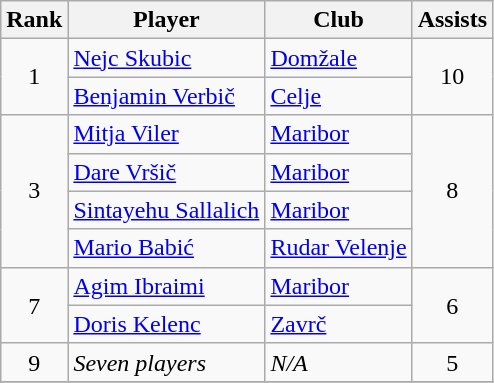<table class="wikitable" style="text-align:center">
<tr>
<th>Rank</th>
<th>Player</th>
<th>Club</th>
<th>Assists</th>
</tr>
<tr>
<td rowspan="2">1</td>
<td align="left"> <a href='#'>Nejc Skubic</a></td>
<td align="left"><a href='#'>Domžale</a></td>
<td rowspan="2">10</td>
</tr>
<tr>
<td align="left"> <a href='#'>Benjamin Verbič</a></td>
<td align="left"><a href='#'>Celje</a></td>
</tr>
<tr>
<td rowspan="4">3</td>
<td align="left"> <a href='#'>Mitja Viler</a></td>
<td align="left"><a href='#'>Maribor</a></td>
<td rowspan="4">8</td>
</tr>
<tr>
<td align="left"> <a href='#'>Dare Vršič</a></td>
<td align="left"><a href='#'>Maribor</a></td>
</tr>
<tr>
<td align="left"> <a href='#'>Sintayehu Sallalich</a></td>
<td align="left"><a href='#'>Maribor</a></td>
</tr>
<tr>
<td align="left"> <a href='#'>Mario Babić</a></td>
<td align="left"><a href='#'>Rudar Velenje</a></td>
</tr>
<tr>
<td rowspan="2">7</td>
<td align="left"> <a href='#'>Agim Ibraimi</a></td>
<td align="left"><a href='#'>Maribor</a></td>
<td rowspan="2">6</td>
</tr>
<tr>
<td align="left"> <a href='#'>Doris Kelenc</a></td>
<td align="left"><a href='#'>Zavrč</a></td>
</tr>
<tr>
<td rowspan="1">9</td>
<td align="left"><em>Seven players</em></td>
<td align="left"><em>N/A</em></td>
<td rowspan="1">5</td>
</tr>
<tr>
</tr>
</table>
